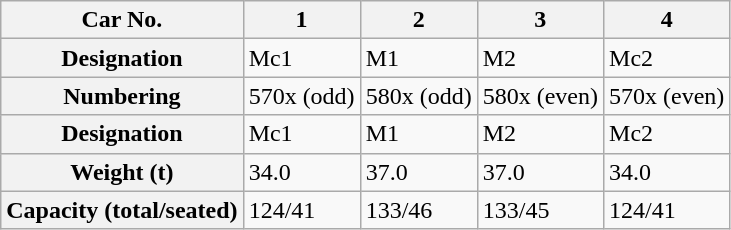<table class="wikitable">
<tr>
<th>Car No.</th>
<th>1</th>
<th>2</th>
<th>3</th>
<th>4</th>
</tr>
<tr>
<th>Designation</th>
<td>Mc1</td>
<td>M1</td>
<td>M2</td>
<td>Mc2</td>
</tr>
<tr>
<th>Numbering</th>
<td>570x (odd)</td>
<td>580x (odd)</td>
<td>580x (even)</td>
<td>570x (even)</td>
</tr>
<tr>
<th>Designation</th>
<td>Mc1</td>
<td>M1</td>
<td>M2</td>
<td>Mc2</td>
</tr>
<tr>
<th>Weight (t)</th>
<td>34.0</td>
<td>37.0</td>
<td>37.0</td>
<td>34.0</td>
</tr>
<tr>
<th>Capacity (total/seated)</th>
<td>124/41</td>
<td>133/46</td>
<td>133/45</td>
<td>124/41</td>
</tr>
</table>
